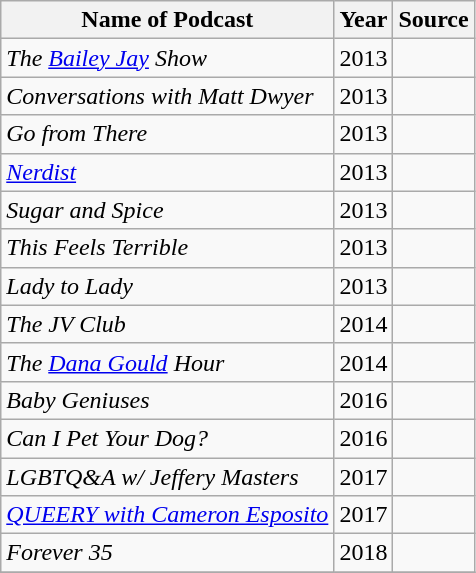<table class="wikitable plainrowheaders sortable">
<tr>
<th>Name of Podcast</th>
<th>Year</th>
<th>Source</th>
</tr>
<tr>
<td><em>The <a href='#'>Bailey Jay</a> Show</em></td>
<td>2013</td>
<td></td>
</tr>
<tr>
<td><em>Conversations with Matt Dwyer</em></td>
<td>2013</td>
<td></td>
</tr>
<tr>
<td><em>Go from There</em></td>
<td>2013</td>
<td></td>
</tr>
<tr>
<td><em><a href='#'>Nerdist</a></em></td>
<td>2013</td>
<td></td>
</tr>
<tr>
<td><em>Sugar and Spice</em></td>
<td>2013</td>
<td></td>
</tr>
<tr>
<td><em>This Feels Terrible</em></td>
<td>2013</td>
<td></td>
</tr>
<tr>
<td><em>Lady to Lady</em></td>
<td>2013</td>
<td></td>
</tr>
<tr>
<td><em>The JV Club</em></td>
<td>2014</td>
<td></td>
</tr>
<tr>
<td><em>The <a href='#'>Dana Gould</a> Hour</em></td>
<td>2014</td>
<td></td>
</tr>
<tr>
<td><em>Baby Geniuses</em></td>
<td>2016</td>
<td></td>
</tr>
<tr>
<td><em>Can I Pet Your Dog?</em></td>
<td>2016</td>
<td></td>
</tr>
<tr>
<td><em>LGBTQ&A w/ Jeffery Masters</em></td>
<td>2017</td>
<td></td>
</tr>
<tr>
<td><em><a href='#'>QUEERY with Cameron Esposito</a></em></td>
<td>2017</td>
<td></td>
</tr>
<tr>
<td><em>Forever 35</em></td>
<td>2018</td>
<td></td>
</tr>
<tr>
</tr>
</table>
